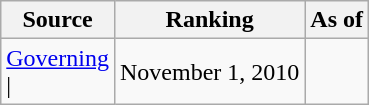<table class="wikitable" style="text-align:center">
<tr>
<th>Source</th>
<th>Ranking</th>
<th>As of</th>
</tr>
<tr>
<td align=left><a href='#'>Governing</a><br>| </td>
<td>November 1, 2010</td>
</tr>
</table>
